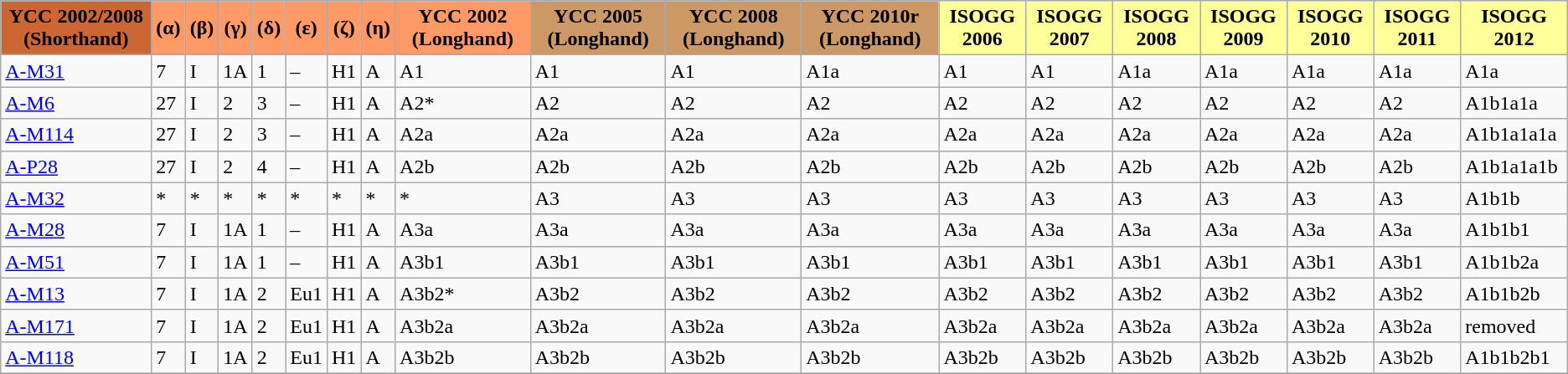<table class="wikitable">
<tr>
<th style="background:#c63;">YCC 2002/2008 (Shorthand)</th>
<th style="background:#f96;">(α)</th>
<th style="background:#f96;">(β)</th>
<th style="background:#f96;">(γ)</th>
<th style="background:#f96;">(δ)</th>
<th style="background:#f96;">(ε)</th>
<th style="background:#f96;">(ζ)</th>
<th style="background:#f96">(η)</th>
<th style="background:#f96">YCC 2002 (Longhand)</th>
<th style="background:#c96;">YCC 2005 (Longhand)</th>
<th style="background:#c96;">YCC 2008 (Longhand)</th>
<th style="background:#c96;">YCC 2010r (Longhand)</th>
<th style="background:#ff9;">ISOGG 2006</th>
<th style="background:#ff9;">ISOGG 2007</th>
<th style="background:#ff9;">ISOGG 2008</th>
<th style="background:#ff9;">ISOGG 2009</th>
<th style="background:#ff9;">ISOGG 2010</th>
<th style="background:#ff9;">ISOGG 2011</th>
<th style="background:#ff9;">ISOGG 2012</th>
</tr>
<tr>
<td><a href='#'>A-M31</a></td>
<td>7</td>
<td>I</td>
<td>1A</td>
<td>1</td>
<td>–</td>
<td>H1</td>
<td>A</td>
<td>A1</td>
<td>A1</td>
<td>A1</td>
<td>A1a</td>
<td>A1</td>
<td>A1</td>
<td>A1a</td>
<td>A1a</td>
<td>A1a</td>
<td>A1a</td>
<td>A1a</td>
</tr>
<tr>
<td><a href='#'>A-M6</a></td>
<td>27</td>
<td>I</td>
<td>2</td>
<td>3</td>
<td>–</td>
<td>H1</td>
<td>A</td>
<td>A2*</td>
<td>A2</td>
<td>A2</td>
<td>A2</td>
<td>A2</td>
<td>A2</td>
<td>A2</td>
<td>A2</td>
<td>A2</td>
<td>A2</td>
<td>A1b1a1a</td>
</tr>
<tr>
<td><a href='#'>A-M114</a></td>
<td>27</td>
<td>I</td>
<td>2</td>
<td>3</td>
<td>–</td>
<td>H1</td>
<td>A</td>
<td>A2a</td>
<td>A2a</td>
<td>A2a</td>
<td>A2a</td>
<td>A2a</td>
<td>A2a</td>
<td>A2a</td>
<td>A2a</td>
<td>A2a</td>
<td>A2a</td>
<td>A1b1a1a1a</td>
</tr>
<tr>
<td><a href='#'>A-P28</a></td>
<td>27</td>
<td>I</td>
<td>2</td>
<td>4</td>
<td>–</td>
<td>H1</td>
<td>A</td>
<td>A2b</td>
<td>A2b</td>
<td>A2b</td>
<td>A2b</td>
<td>A2b</td>
<td>A2b</td>
<td>A2b</td>
<td>A2b</td>
<td>A2b</td>
<td>A2b</td>
<td>A1b1a1a1b</td>
</tr>
<tr>
<td><a href='#'>A-M32</a></td>
<td>*</td>
<td>*</td>
<td>*</td>
<td>*</td>
<td>*</td>
<td>*</td>
<td>*</td>
<td>*</td>
<td>A3</td>
<td>A3</td>
<td>A3</td>
<td>A3</td>
<td>A3</td>
<td>A3</td>
<td>A3</td>
<td>A3</td>
<td>A3</td>
<td>A1b1b</td>
</tr>
<tr>
<td><a href='#'>A-M28</a></td>
<td>7</td>
<td>I</td>
<td>1A</td>
<td>1</td>
<td>–</td>
<td>H1</td>
<td>A</td>
<td>A3a</td>
<td>A3a</td>
<td>A3a</td>
<td>A3a</td>
<td>A3a</td>
<td>A3a</td>
<td>A3a</td>
<td>A3a</td>
<td>A3a</td>
<td>A3a</td>
<td>A1b1b1</td>
</tr>
<tr>
<td><a href='#'>A-M51</a></td>
<td>7</td>
<td>I</td>
<td>1A</td>
<td>1</td>
<td>–</td>
<td>H1</td>
<td>A</td>
<td>A3b1</td>
<td>A3b1</td>
<td>A3b1</td>
<td>A3b1</td>
<td>A3b1</td>
<td>A3b1</td>
<td>A3b1</td>
<td>A3b1</td>
<td>A3b1</td>
<td>A3b1</td>
<td>A1b1b2a</td>
</tr>
<tr>
<td><a href='#'>A-M13</a></td>
<td>7</td>
<td>I</td>
<td>1A</td>
<td>2</td>
<td>Eu1</td>
<td>H1</td>
<td>A</td>
<td>A3b2*</td>
<td>A3b2</td>
<td>A3b2</td>
<td>A3b2</td>
<td>A3b2</td>
<td>A3b2</td>
<td>A3b2</td>
<td>A3b2</td>
<td>A3b2</td>
<td>A3b2</td>
<td>A1b1b2b</td>
</tr>
<tr>
<td><a href='#'>A-M171</a></td>
<td>7</td>
<td>I</td>
<td>1A</td>
<td>2</td>
<td>Eu1</td>
<td>H1</td>
<td>A</td>
<td>A3b2a</td>
<td>A3b2a</td>
<td>A3b2a</td>
<td>A3b2a</td>
<td>A3b2a</td>
<td>A3b2a</td>
<td>A3b2a</td>
<td>A3b2a</td>
<td>A3b2a</td>
<td>A3b2a</td>
<td>removed</td>
</tr>
<tr>
<td><a href='#'>A-M118</a></td>
<td>7</td>
<td>I</td>
<td>1A</td>
<td>2</td>
<td>Eu1</td>
<td>H1</td>
<td>A</td>
<td>A3b2b</td>
<td>A3b2b</td>
<td>A3b2b</td>
<td>A3b2b</td>
<td>A3b2b</td>
<td>A3b2b</td>
<td>A3b2b</td>
<td>A3b2b</td>
<td>A3b2b</td>
<td>A3b2b</td>
<td>A1b1b2b1</td>
</tr>
<tr>
</tr>
</table>
